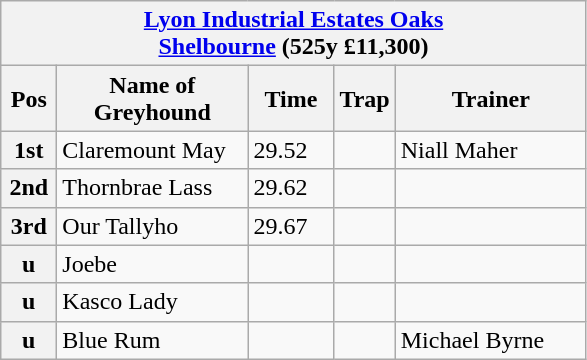<table class="wikitable">
<tr>
<th colspan="6"><a href='#'>Lyon Industrial Estates Oaks</a><br> <a href='#'>Shelbourne</a> (525y £11,300)</th>
</tr>
<tr>
<th width=30>Pos</th>
<th width=120>Name of Greyhound</th>
<th width=50>Time</th>
<th width=30>Trap</th>
<th width=120>Trainer</th>
</tr>
<tr>
<th>1st</th>
<td>Claremount May</td>
<td>29.52</td>
<td></td>
<td>Niall Maher</td>
</tr>
<tr>
<th>2nd</th>
<td>Thornbrae Lass</td>
<td>29.62</td>
<td></td>
<td></td>
</tr>
<tr>
<th>3rd</th>
<td>Our Tallyho</td>
<td>29.67</td>
<td></td>
<td></td>
</tr>
<tr>
<th>u</th>
<td>Joebe</td>
<td></td>
<td></td>
<td></td>
</tr>
<tr>
<th>u</th>
<td>Kasco Lady</td>
<td></td>
<td></td>
<td></td>
</tr>
<tr>
<th>u</th>
<td>Blue Rum</td>
<td></td>
<td></td>
<td>Michael Byrne</td>
</tr>
</table>
